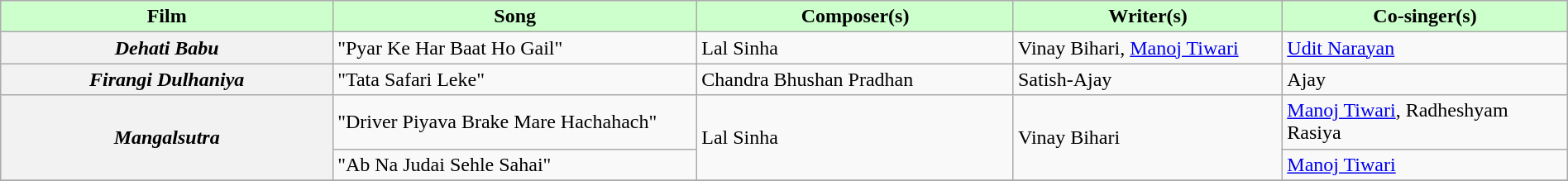<table class="wikitable plainrowheaders" width="100%" textcolor:#000;">
<tr style="background:#cfc; text-align:center;">
<td scope="col" width=21%><strong>Film</strong></td>
<td scope="col" width=23%><strong>Song</strong></td>
<td scope="col" width=20%><strong>Composer(s)</strong></td>
<td scope="col" width=17%><strong>Writer(s)</strong></td>
<td scope="col" width=18%><strong>Co-singer(s)</strong></td>
</tr>
<tr>
<th scope="row"><em>Dehati Babu</em></th>
<td>"Pyar Ke Har Baat Ho Gail"</td>
<td>Lal Sinha</td>
<td>Vinay Bihari, <a href='#'>Manoj Tiwari</a></td>
<td><a href='#'>Udit Narayan</a></td>
</tr>
<tr>
<th scope="row"><em>Firangi Dulhaniya</em></th>
<td>"Tata Safari Leke"</td>
<td>Chandra Bhushan Pradhan</td>
<td>Satish-Ajay</td>
<td>Ajay</td>
</tr>
<tr>
<th scope="row" rowspan="2"><em>Mangalsutra</em></th>
<td>"Driver Piyava Brake Mare Hachahach"</td>
<td rowspan="2">Lal Sinha</td>
<td rowspan="2">Vinay Bihari</td>
<td><a href='#'>Manoj Tiwari</a>, Radheshyam Rasiya</td>
</tr>
<tr>
<td>"Ab Na Judai Sehle Sahai"</td>
<td><a href='#'>Manoj Tiwari</a></td>
</tr>
<tr>
</tr>
</table>
